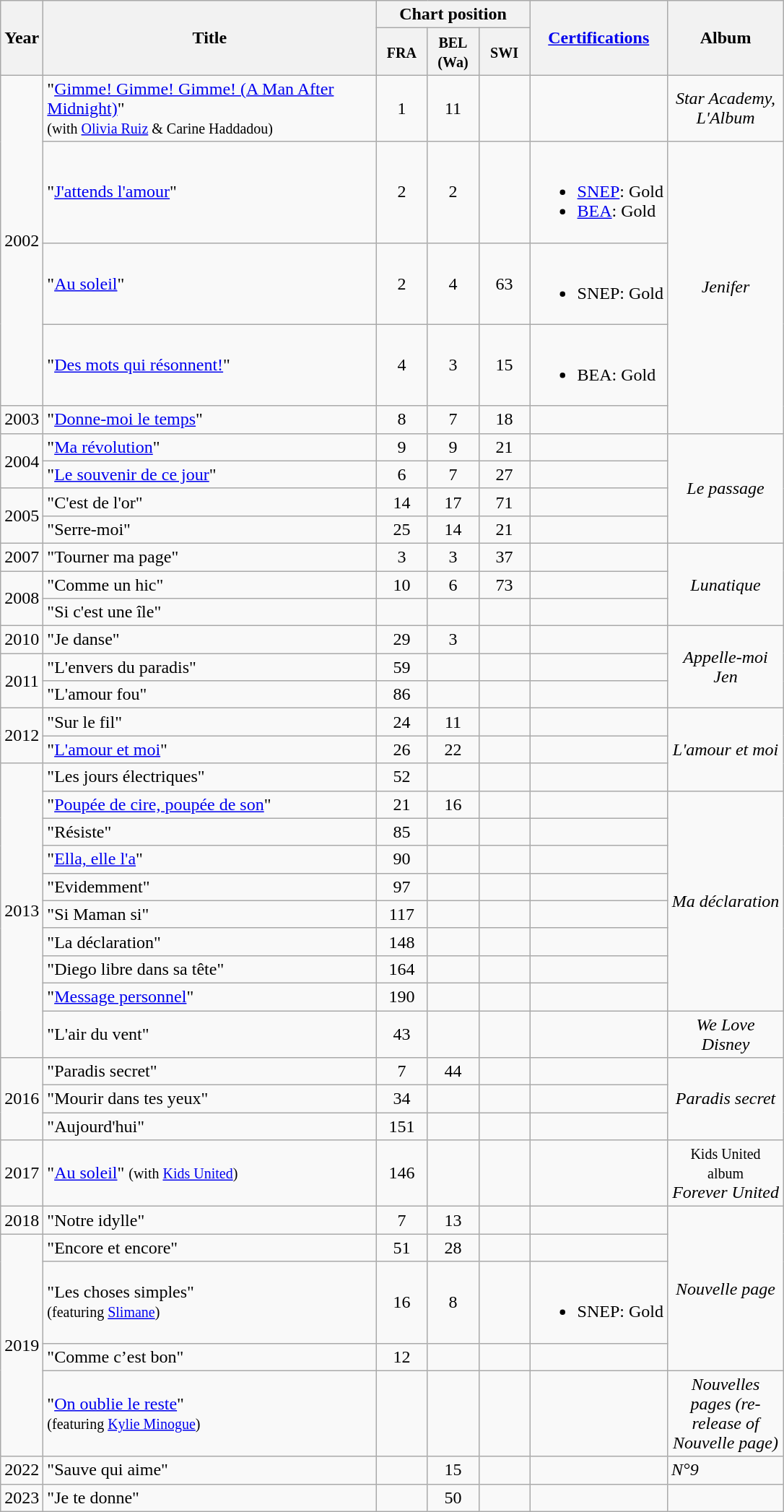<table class="wikitable">
<tr>
<th align="center" rowspan="2" width="10">Year</th>
<th align="center" rowspan="2" width="300">Title</th>
<th align="center" colspan="3">Chart position</th>
<th align="center" rowspan="2"><a href='#'>Certifications</a></th>
<th align="center" rowspan="2" width="100">Album</th>
</tr>
<tr>
<th width="40"><small>FRA<br></small></th>
<th width="40"><small>BEL<br>(Wa)<br></small></th>
<th width="40"><small>SWI<br></small></th>
</tr>
<tr>
<td align="center" rowspan="4">2002</td>
<td>"<a href='#'>Gimme! Gimme! Gimme! (A Man After Midnight)</a>" <br><small>(with <a href='#'>Olivia Ruiz</a> & Carine Haddadou)</small></td>
<td align="center">1</td>
<td align="center">11</td>
<td align="center"></td>
<td></td>
<td align="center"><em>Star Academy, L'Album</em></td>
</tr>
<tr>
<td>"<a href='#'>J'attends l'amour</a>"</td>
<td align="center">2</td>
<td align="center">2</td>
<td align="center"></td>
<td><br><ul><li><a href='#'>SNEP</a>: Gold</li><li><a href='#'>BEA</a>: Gold</li></ul></td>
<td align="center" rowspan="4"><em>Jenifer</em></td>
</tr>
<tr>
<td>"<a href='#'>Au soleil</a>"</td>
<td align="center">2</td>
<td align="center">4</td>
<td align="center">63</td>
<td><br><ul><li>SNEP: Gold</li></ul></td>
</tr>
<tr>
<td>"<a href='#'>Des mots qui résonnent!</a>"</td>
<td align="center">4</td>
<td align="center">3</td>
<td align="center">15</td>
<td><br><ul><li>BEA: Gold</li></ul></td>
</tr>
<tr>
<td align="center">2003</td>
<td>"<a href='#'>Donne-moi le temps</a>"</td>
<td align="center">8</td>
<td align="center">7</td>
<td align="center">18</td>
<td></td>
</tr>
<tr>
<td align="center" rowspan="2">2004</td>
<td>"<a href='#'>Ma révolution</a>"</td>
<td align="center">9</td>
<td align="center">9</td>
<td align="center">21</td>
<td></td>
<td align="center" rowspan="4"><em>Le passage</em></td>
</tr>
<tr>
<td>"<a href='#'>Le souvenir de ce jour</a>"</td>
<td align="center">6</td>
<td align="center">7</td>
<td align="center">27</td>
<td></td>
</tr>
<tr>
<td align="center" rowspan="2">2005</td>
<td>"C'est de l'or"</td>
<td align="center">14</td>
<td align="center">17</td>
<td align="center">71</td>
<td></td>
</tr>
<tr>
<td>"Serre-moi"</td>
<td align="center">25</td>
<td align="center">14</td>
<td align="center">21</td>
<td></td>
</tr>
<tr>
<td align="center">2007</td>
<td>"Tourner ma page"</td>
<td align="center">3</td>
<td align="center">3</td>
<td align="center">37</td>
<td></td>
<td align="center" rowspan="3"><em>Lunatique</em></td>
</tr>
<tr>
<td align="center" rowspan="2">2008</td>
<td>"Comme un hic"</td>
<td align="center">10</td>
<td align="center">6</td>
<td align="center">73</td>
<td></td>
</tr>
<tr>
<td>"Si c'est une île"</td>
<td align="center"></td>
<td align="center"></td>
<td align="center"></td>
<td></td>
</tr>
<tr>
<td align="center">2010</td>
<td>"Je danse"</td>
<td align="center">29</td>
<td align="center">3</td>
<td align="center"></td>
<td></td>
<td align="center" rowspan="3"><em>Appelle-moi Jen</em></td>
</tr>
<tr>
<td align="center" rowspan="2">2011</td>
<td>"L'envers du paradis"</td>
<td align="center">59</td>
<td align="center"></td>
<td align="center"></td>
<td></td>
</tr>
<tr>
<td>"L'amour fou"</td>
<td align="center">86</td>
<td align="center"></td>
<td align="center"></td>
<td></td>
</tr>
<tr>
<td align="center" rowspan="2">2012</td>
<td>"Sur le fil"</td>
<td align="center">24</td>
<td align="center">11</td>
<td align="center"></td>
<td></td>
<td align="center" rowspan=3><em>L'amour et moi</em></td>
</tr>
<tr>
<td>"<a href='#'>L'amour et moi</a>"</td>
<td align="center">26</td>
<td align="center">22</td>
<td align="center"></td>
<td></td>
</tr>
<tr>
<td align="center" rowspan="10">2013</td>
<td>"Les jours électriques"</td>
<td align="center">52</td>
<td align="center"></td>
<td align="center"></td>
<td></td>
</tr>
<tr>
<td>"<a href='#'>Poupée de cire, poupée de son</a>"</td>
<td align="center">21</td>
<td align="center">16</td>
<td align="center"></td>
<td></td>
<td align="center" rowspan=8><em>Ma déclaration</em></td>
</tr>
<tr>
<td>"Résiste"</td>
<td align="center">85</td>
<td align="center"></td>
<td align="center"></td>
<td></td>
</tr>
<tr>
<td>"<a href='#'>Ella, elle l'a</a>"</td>
<td align="center">90</td>
<td align="center"></td>
<td align="center"></td>
<td></td>
</tr>
<tr>
<td>"Evidemment"</td>
<td align="center">97</td>
<td align="center"></td>
<td align="center"></td>
<td></td>
</tr>
<tr>
<td>"Si Maman si"</td>
<td align="center">117</td>
<td align="center"></td>
<td align="center"></td>
<td></td>
</tr>
<tr>
<td>"La déclaration"</td>
<td align="center">148</td>
<td align="center"></td>
<td align="center"></td>
<td></td>
</tr>
<tr>
<td>"Diego libre dans sa tête"</td>
<td align="center">164</td>
<td align="center"></td>
<td align="center"></td>
<td></td>
</tr>
<tr>
<td>"<a href='#'>Message personnel</a>"</td>
<td align="center">190</td>
<td align="center"></td>
<td align="center"></td>
<td></td>
</tr>
<tr>
<td>"L'air du vent"</td>
<td align="center">43</td>
<td align="center"></td>
<td align="center"></td>
<td></td>
<td align="center"><em>We Love Disney</em></td>
</tr>
<tr>
<td align="center" rowspan="3">2016</td>
<td>"Paradis secret"</td>
<td align="center">7</td>
<td align="center">44</td>
<td align="center"></td>
<td></td>
<td align="center" rowspan="3"><em>Paradis secret</em></td>
</tr>
<tr>
<td>"Mourir dans tes yeux"</td>
<td align="center">34</td>
<td align="center"></td>
<td align="center"></td>
<td></td>
</tr>
<tr>
<td>"Aujourd'hui"</td>
<td align="center">151</td>
<td align="center"></td>
<td align="center"></td>
<td></td>
</tr>
<tr>
<td align="center">2017</td>
<td>"<a href='#'>Au soleil</a>" <small>(with <a href='#'>Kids United</a>)</small></td>
<td align="center">146</td>
<td align="center"></td>
<td align="center"></td>
<td></td>
<td align="center"><small>Kids United album</small> <br><em>Forever United</em></td>
</tr>
<tr>
<td align="center">2018</td>
<td>"Notre idylle"</td>
<td align="center">7</td>
<td align="center">13</td>
<td align="center"></td>
<td></td>
<td align="center" rowspan="4"><em>Nouvelle page</em></td>
</tr>
<tr>
<td align="center" rowspan="4">2019</td>
<td>"Encore et encore"</td>
<td align="center">51</td>
<td align="center">28</td>
<td align="center"></td>
<td></td>
</tr>
<tr>
<td>"Les choses simples"<br><small>(featuring <a href='#'>Slimane</a>)</small></td>
<td align="center">16</td>
<td align="center">8</td>
<td align="center"></td>
<td><br><ul><li>SNEP: Gold</li></ul></td>
</tr>
<tr>
<td>"Comme c’est bon"</td>
<td align="center">12</td>
<td align="center"></td>
<td align="center"></td>
<td></td>
</tr>
<tr>
<td>"<a href='#'>On oublie le reste</a>"<br><small>(featuring <a href='#'>Kylie Minogue</a>)</small></td>
<td align="center"></td>
<td align="center"></td>
<td align="center"></td>
<td></td>
<td align="center"><em>Nouvelles pages (re-release of Nouvelle page)</em></td>
</tr>
<tr>
<td align="center">2022</td>
<td>"Sauve qui aime"</td>
<td align="center"></td>
<td align="center">15</td>
<td align="center"></td>
<td></td>
<td><em>N°9</em></td>
</tr>
<tr>
<td align="center">2023</td>
<td>"Je te donne"<br></td>
<td align="center"></td>
<td align="center">50</td>
<td align="center"></td>
<td></td>
<td></td>
</tr>
</table>
